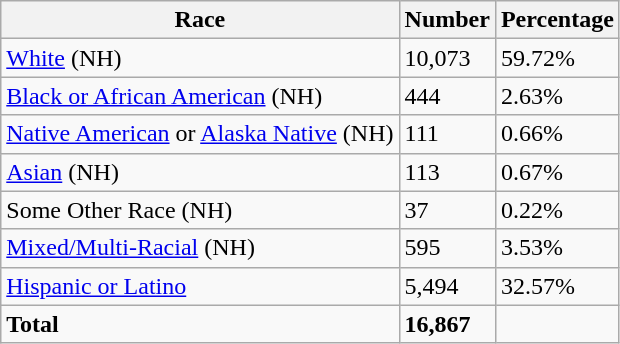<table class="wikitable">
<tr>
<th>Race</th>
<th>Number</th>
<th>Percentage</th>
</tr>
<tr>
<td><a href='#'>White</a> (NH)</td>
<td>10,073</td>
<td>59.72%</td>
</tr>
<tr>
<td><a href='#'>Black or African American</a> (NH)</td>
<td>444</td>
<td>2.63%</td>
</tr>
<tr>
<td><a href='#'>Native American</a> or <a href='#'>Alaska Native</a> (NH)</td>
<td>111</td>
<td>0.66%</td>
</tr>
<tr>
<td><a href='#'>Asian</a> (NH)</td>
<td>113</td>
<td>0.67%</td>
</tr>
<tr>
<td>Some Other Race (NH)</td>
<td>37</td>
<td>0.22%</td>
</tr>
<tr>
<td><a href='#'>Mixed/Multi-Racial</a> (NH)</td>
<td>595</td>
<td>3.53%</td>
</tr>
<tr>
<td><a href='#'>Hispanic or Latino</a></td>
<td>5,494</td>
<td>32.57%</td>
</tr>
<tr>
<td><strong>Total</strong></td>
<td><strong>16,867</strong></td>
<td></td>
</tr>
</table>
